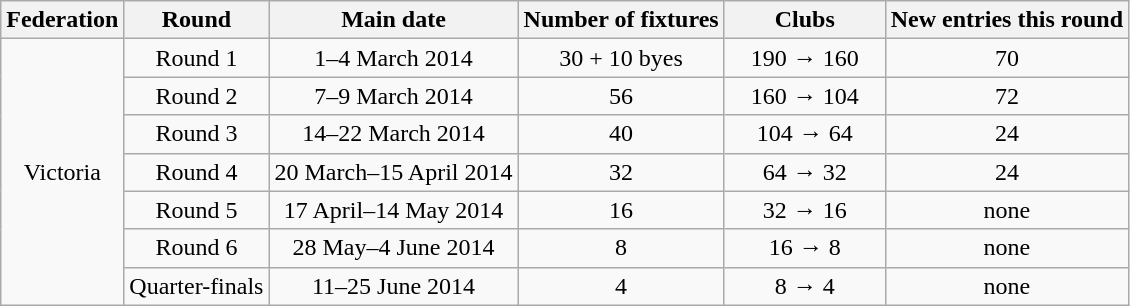<table class="wikitable" style="text-align:center">
<tr>
<th>Federation</th>
<th>Round</th>
<th>Main date</th>
<th>Number of fixtures</th>
<th style="width:100px;">Clubs</th>
<th>New entries this round</th>
</tr>
<tr>
<td rowspan=7>Victoria</td>
<td>Round 1</td>
<td>1–4 March 2014</td>
<td>30 + 10 byes</td>
<td>190 → 160</td>
<td>70</td>
</tr>
<tr>
<td>Round 2</td>
<td>7–9 March 2014</td>
<td>56</td>
<td>160 → 104</td>
<td>72</td>
</tr>
<tr>
<td>Round 3</td>
<td>14–22 March 2014</td>
<td>40</td>
<td>104 → 64</td>
<td>24</td>
</tr>
<tr>
<td>Round 4</td>
<td>20 March–15 April 2014</td>
<td>32</td>
<td>64 → 32</td>
<td>24</td>
</tr>
<tr>
<td>Round 5</td>
<td>17 April–14 May 2014</td>
<td>16</td>
<td>32 → 16</td>
<td>none</td>
</tr>
<tr>
<td>Round 6</td>
<td>28 May–4 June 2014</td>
<td>8</td>
<td>16 → 8</td>
<td>none</td>
</tr>
<tr>
<td>Quarter-finals</td>
<td>11–25 June 2014</td>
<td>4</td>
<td>8 → 4</td>
<td>none</td>
</tr>
</table>
